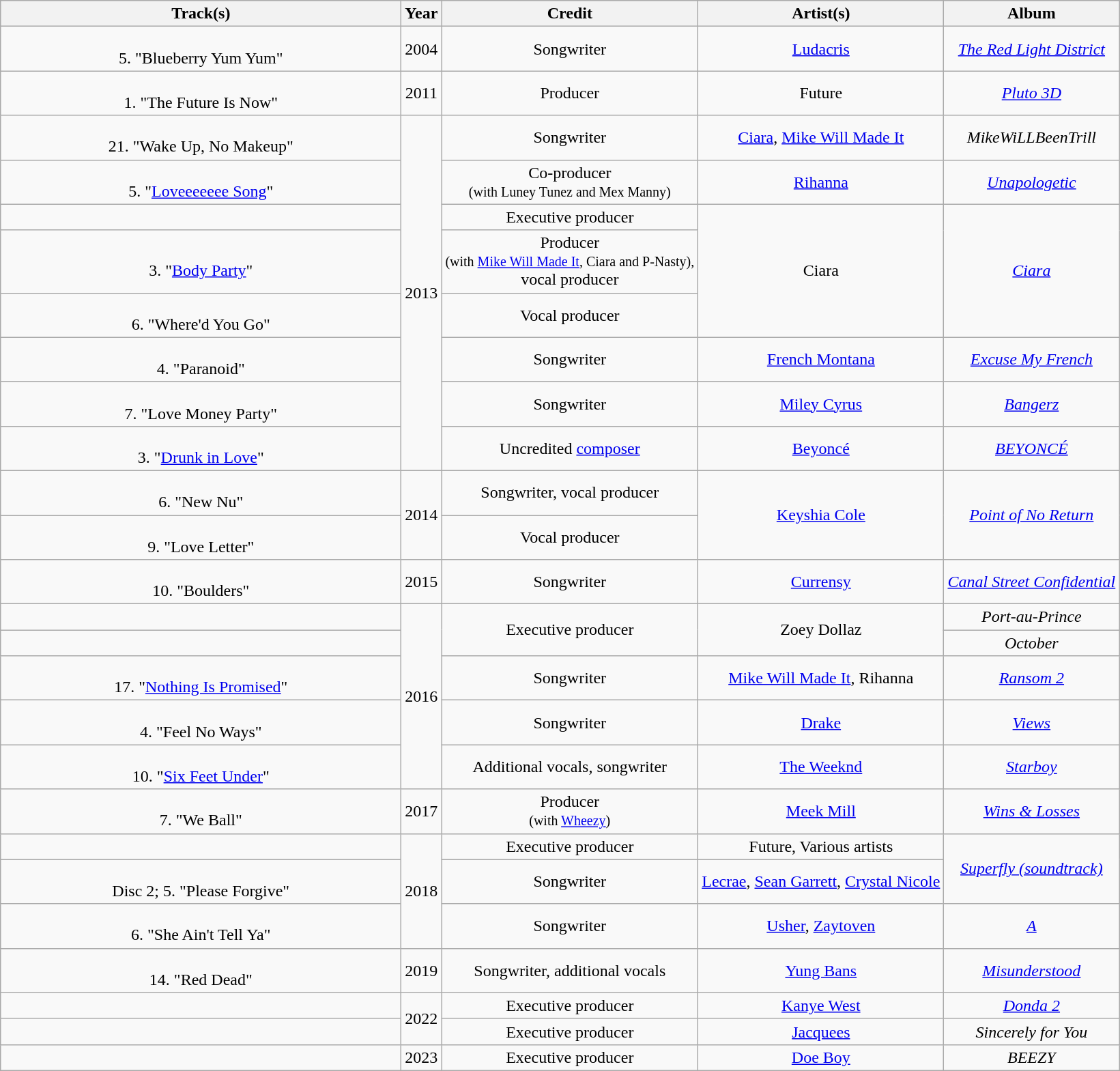<table class="wikitable plainrowheaders" style="text-align:center;">
<tr>
<th scope="col" style="width:24em;">Track(s)</th>
<th scope="col" style="width:1em;">Year</th>
<th scope="col">Credit</th>
<th scope="col">Artist(s)</th>
<th scope="col">Album</th>
</tr>
<tr>
<td><br>5. "Blueberry Yum Yum"</td>
<td>2004</td>
<td>Songwriter</td>
<td><a href='#'>Ludacris</a></td>
<td><em><a href='#'>The Red Light District</a></em></td>
</tr>
<tr>
<td><br>1. "The Future Is Now"</td>
<td>2011</td>
<td>Producer</td>
<td>Future</td>
<td><em><a href='#'>Pluto 3D</a></em></td>
</tr>
<tr>
<td><br>21. "Wake Up, No Makeup"</td>
<td rowspan="8">2013</td>
<td>Songwriter</td>
<td><a href='#'>Ciara</a>, <a href='#'>Mike Will Made It</a></td>
<td><em>MikeWiLLBeenTrill</em></td>
</tr>
<tr>
<td><br>5. "<a href='#'>Loveeeeeee Song</a>"<br> </td>
<td>Co-producer <br><small>(with Luney Tunez and Mex Manny)</small><br></td>
<td><a href='#'>Rihanna</a></td>
<td><em><a href='#'>Unapologetic</a></em></td>
</tr>
<tr>
<td></td>
<td>Executive producer</td>
<td rowspan="3">Ciara</td>
<td rowspan="3"><em><a href='#'>Ciara</a></em></td>
</tr>
<tr>
<td><br>3. "<a href='#'>Body Party</a>"</td>
<td>Producer <br><small>(with <a href='#'>Mike Will Made It</a>, Ciara and P-Nasty),</small><br> vocal producer</td>
</tr>
<tr>
<td><br>6. "Where'd You Go" <br></td>
<td>Vocal producer</td>
</tr>
<tr>
<td><br>4. "Paranoid" <br></td>
<td>Songwriter</td>
<td><a href='#'>French Montana</a></td>
<td><em><a href='#'>Excuse My French</a></em></td>
</tr>
<tr>
<td><br>7. "Love Money Party" <br></td>
<td>Songwriter</td>
<td><a href='#'>Miley Cyrus</a></td>
<td><em><a href='#'>Bangerz</a></em></td>
</tr>
<tr>
<td><br>3. "<a href='#'>Drunk in Love</a>"<br></td>
<td>Uncredited <a href='#'>composer</a></td>
<td><a href='#'>Beyoncé</a></td>
<td><em><a href='#'>BEYONCÉ</a></em></td>
</tr>
<tr>
<td><br>6. "New Nu"</td>
<td rowspan="2">2014</td>
<td>Songwriter, vocal producer</td>
<td rowspan="2"><a href='#'>Keyshia Cole</a></td>
<td rowspan="2"><em><a href='#'>Point of No Return</a></em></td>
</tr>
<tr>
<td><br>9. "Love Letter" <br></td>
<td>Vocal producer</td>
</tr>
<tr>
<td><br>10. "Boulders"</td>
<td>2015</td>
<td>Songwriter</td>
<td><a href='#'>Currensy</a></td>
<td><em><a href='#'>Canal Street Confidential</a></em></td>
</tr>
<tr>
<td></td>
<td rowspan="5">2016</td>
<td rowspan="2">Executive producer</td>
<td rowspan="2">Zoey Dollaz</td>
<td><em>Port-au-Prince</em></td>
</tr>
<tr>
<td></td>
<td><em>October</em></td>
</tr>
<tr>
<td><br>17. "<a href='#'>Nothing Is Promised</a>"</td>
<td>Songwriter</td>
<td><a href='#'>Mike Will Made It</a>, Rihanna</td>
<td><em><a href='#'>Ransom 2</a></em></td>
</tr>
<tr>
<td><br>4. "Feel No Ways"</td>
<td>Songwriter</td>
<td><a href='#'>Drake</a></td>
<td><em><a href='#'>Views</a></em></td>
</tr>
<tr>
<td><br>10. "<a href='#'>Six Feet Under</a>"</td>
<td>Additional vocals, songwriter</td>
<td><a href='#'>The Weeknd</a></td>
<td><em><a href='#'>Starboy</a></em></td>
</tr>
<tr>
<td><br>7. "We Ball" <br></td>
<td>2017</td>
<td>Producer <br><small>(with <a href='#'>Wheezy</a>)<br></small></td>
<td><a href='#'>Meek Mill</a></td>
<td><em><a href='#'>Wins & Losses</a></em></td>
</tr>
<tr>
<td></td>
<td rowspan="3">2018</td>
<td>Executive producer</td>
<td>Future, Various artists</td>
<td rowspan="2"><em><a href='#'>Superfly (soundtrack)</a></em></td>
</tr>
<tr>
<td><br>Disc 2; 5. "Please Forgive"</td>
<td>Songwriter</td>
<td><a href='#'>Lecrae</a>, <a href='#'>Sean Garrett</a>, <a href='#'>Crystal Nicole</a></td>
</tr>
<tr>
<td><br>6. "She Ain't Tell Ya"</td>
<td>Songwriter</td>
<td><a href='#'>Usher</a>, <a href='#'>Zaytoven</a></td>
<td><em><a href='#'>A</a></em></td>
</tr>
<tr>
<td><br>14. "Red Dead"<br></td>
<td>2019</td>
<td>Songwriter, additional vocals</td>
<td><a href='#'>Yung Bans</a></td>
<td><em><a href='#'>Misunderstood</a></em></td>
</tr>
<tr>
<td></td>
<td rowspan="2">2022</td>
<td>Executive producer</td>
<td><a href='#'>Kanye West</a></td>
<td><em><a href='#'>Donda 2</a></em></td>
</tr>
<tr>
<td></td>
<td>Executive producer</td>
<td><a href='#'>Jacquees</a></td>
<td><em>Sincerely for You</em></td>
</tr>
<tr>
<td></td>
<td>2023</td>
<td>Executive producer</td>
<td><a href='#'>Doe Boy</a></td>
<td><em>BEEZY</em></td>
</tr>
</table>
